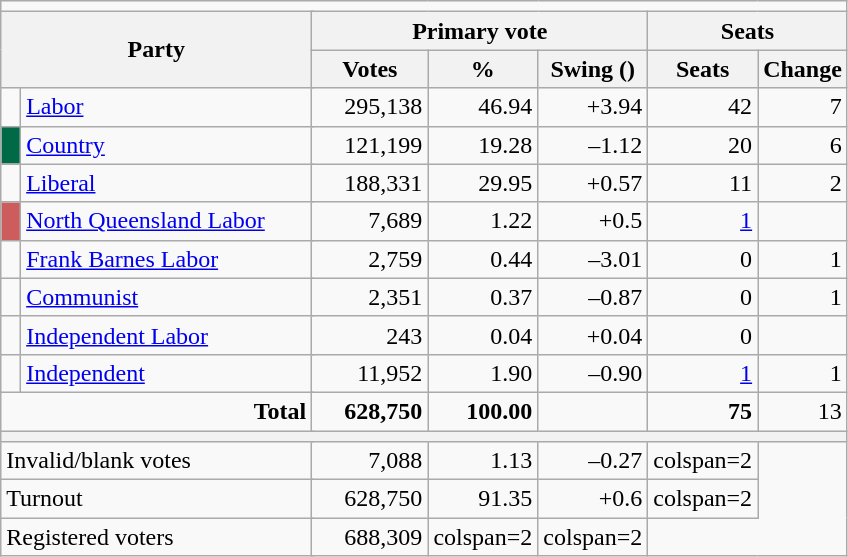<table class="wikitable sortable tpl-blanktable" style="text-align:right; margin-bottom:0">
<tr>
<td colspan=10 align=center></td>
</tr>
<tr>
<th colspan="3" rowspan="2" style="width:200px">Party</th>
<th colspan="3">Primary vote</th>
<th colspan="2">Seats</th>
</tr>
<tr>
<th style="width:70px;">Votes</th>
<th style="width:40px;">%</th>
<th style="width:40px;">Swing ()</th>
<th style="width:40px;">Seats</th>
<th style="width:40px;">Change</th>
</tr>
<tr>
<td> </td>
<td colspan="2" style="text-align:left;"><a href='#'>Labor</a></td>
<td>295,138</td>
<td>46.94</td>
<td>+3.94</td>
<td>42</td>
<td> 7</td>
</tr>
<tr>
<td bgcolor=006946> </td>
<td colspan="2" style="text-align:left;"><a href='#'>Country</a></td>
<td>121,199</td>
<td>19.28</td>
<td>–1.12</td>
<td>20</td>
<td> 6</td>
</tr>
<tr>
<td> </td>
<td colspan="2" style="text-align:left;"><a href='#'>Liberal</a></td>
<td>188,331</td>
<td>29.95</td>
<td>+0.57</td>
<td>11</td>
<td> 2</td>
</tr>
<tr>
<td bgcolor=CD5C5C> </td>
<td colspan="2" style="text-align:left;"><a href='#'>North Queensland Labor</a></td>
<td>7,689</td>
<td>1.22</td>
<td>+0.5</td>
<td><a href='#'>1</a></td>
<td></td>
</tr>
<tr>
<td> </td>
<td colspan="2" style="text-align:left;"><a href='#'>Frank Barnes Labor</a></td>
<td>2,759</td>
<td>0.44</td>
<td>–3.01</td>
<td>0</td>
<td> 1</td>
</tr>
<tr>
<td> </td>
<td colspan="2" style="text-align:left;"><a href='#'>Communist</a></td>
<td>2,351</td>
<td>0.37</td>
<td>–0.87</td>
<td>0</td>
<td> 1</td>
</tr>
<tr>
<td> </td>
<td colspan="2" style="text-align:left;"><a href='#'>Independent Labor</a></td>
<td>243</td>
<td>0.04</td>
<td>+0.04</td>
<td>0</td>
<td></td>
</tr>
<tr>
<td> </td>
<td colspan="2" style="text-align:left;"><a href='#'>Independent</a></td>
<td>11,952</td>
<td>1.90</td>
<td>–0.90</td>
<td><a href='#'>1</a></td>
<td> 1</td>
</tr>
<tr>
<td colspan="3" align="right"><strong>Total</strong></td>
<td><strong>628,750</strong></td>
<td><strong>100.00</strong></td>
<td></td>
<td><strong>75</strong></td>
<td> 13</td>
</tr>
<tr>
<th colspan="8"></th>
</tr>
<tr>
<td colspan="3" style="text-align:left;">Invalid/blank votes</td>
<td>7,088</td>
<td>1.13</td>
<td>–0.27</td>
<td>colspan=2 </td>
</tr>
<tr>
<td colspan="3" style="text-align:left;">Turnout</td>
<td>628,750</td>
<td>91.35</td>
<td>+0.6</td>
<td>colspan=2 </td>
</tr>
<tr>
<td colspan="3" style="text-align:left;">Registered voters</td>
<td>688,309</td>
<td>colspan=2 </td>
<td>colspan=2 </td>
</tr>
</table>
